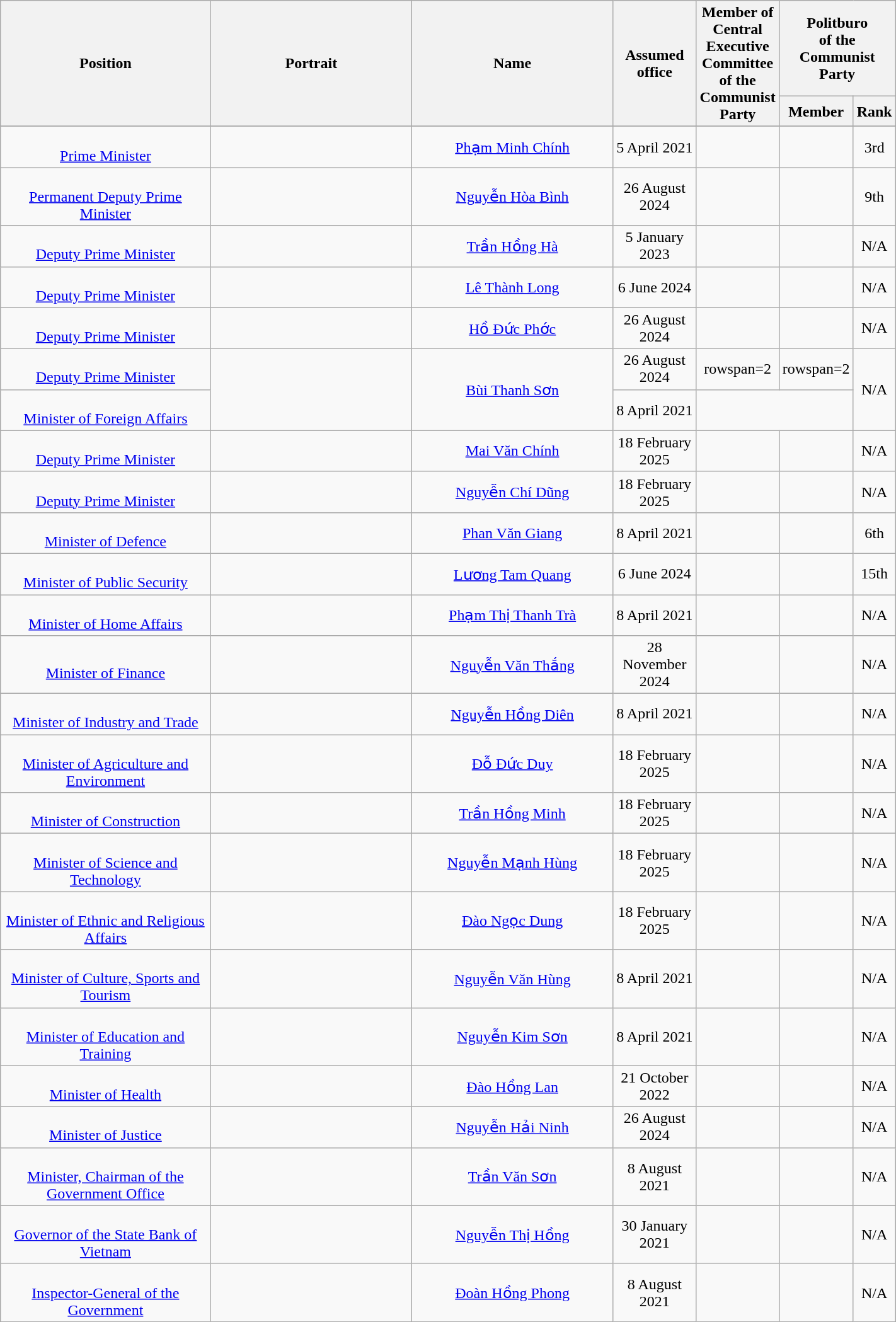<table class="wikitable" width="75%;" style="text-align:center">
<tr>
<th rowspan="2" scope="col" style="width:30%;">Position</th>
<th rowspan="2" scope="col" style="width:30%;">Portrait</th>
<th rowspan="2" scope="col" style="width:30%;">Name</th>
<th rowspan="2" scope="col" style="width:30%;">Assumed office</th>
<th rowspan="2" scope="col" style="width:30%;">Member of Central Executive Committee of the Communist Party</th>
<th colspan="2" scope="col" style="width:60%;">Politburo<br>of the Communist Party</th>
</tr>
<tr>
<th scope="col">Member</th>
<th scope="col">Rank</th>
</tr>
<tr>
</tr>
<tr>
</tr>
<tr>
<td><br><a href='#'>Prime Minister</a></td>
<td></td>
<td><a href='#'>Phạm Minh Chính</a></td>
<td>5 April 2021 </td>
<td></td>
<td></td>
<td>3rd</td>
</tr>
<tr>
<td><br><a href='#'>Permanent Deputy Prime Minister</a></td>
<td></td>
<td><a href='#'>Nguyễn Hòa Bình</a></td>
<td>26 August 2024 </td>
<td></td>
<td></td>
<td>9th</td>
</tr>
<tr>
<td><br><a href='#'>Deputy Prime Minister</a></td>
<td></td>
<td><a href='#'>Trần Hồng Hà</a></td>
<td>5 January 2023 </td>
<td></td>
<td></td>
<td>N/A</td>
</tr>
<tr>
<td><br><a href='#'>Deputy Prime Minister</a></td>
<td></td>
<td><a href='#'>Lê Thành Long</a></td>
<td>6 June 2024 </td>
<td></td>
<td></td>
<td>N/A</td>
</tr>
<tr>
<td><br><a href='#'>Deputy Prime Minister</a></td>
<td></td>
<td><a href='#'>Hồ Đức Phớc</a></td>
<td>26 August 2024 </td>
<td></td>
<td></td>
<td>N/A</td>
</tr>
<tr>
<td><br><a href='#'>Deputy Prime Minister</a></td>
<td rowspan="2" scope="col" style="width:30%;"></td>
<td rowspan="2" scope="col" style="width:30%;"><a href='#'>Bùi Thanh Sơn</a></td>
<td>26 August 2024 </td>
<td>rowspan=2 </td>
<td>rowspan=2 </td>
<td rowspan="2">N/A</td>
</tr>
<tr>
<td><br><a href='#'>Minister of Foreign Affairs</a></td>
<td>8 April 2021 </td>
</tr>
<tr>
<td><br><a href='#'>Deputy Prime Minister</a></td>
<td></td>
<td><a href='#'>Mai Văn Chính</a></td>
<td>18 February 2025 </td>
<td></td>
<td></td>
<td>N/A</td>
</tr>
<tr>
<td><br><a href='#'>Deputy Prime Minister</a></td>
<td></td>
<td><a href='#'>Nguyễn Chí Dũng</a></td>
<td>18 February 2025 </td>
<td></td>
<td></td>
<td>N/A</td>
</tr>
<tr>
<td><br><a href='#'>Minister of Defence</a></td>
<td></td>
<td><a href='#'>Phan Văn Giang</a></td>
<td>8 April 2021 </td>
<td></td>
<td></td>
<td>6th</td>
</tr>
<tr>
<td><br><a href='#'>Minister of Public Security</a></td>
<td></td>
<td><a href='#'>Lương Tam Quang</a></td>
<td>6 June 2024 </td>
<td></td>
<td></td>
<td>15th</td>
</tr>
<tr>
<td><br><a href='#'>Minister of Home Affairs</a></td>
<td></td>
<td><a href='#'>Phạm Thị Thanh Trà</a></td>
<td>8 April 2021 </td>
<td></td>
<td></td>
<td>N/A</td>
</tr>
<tr>
<td><br><a href='#'>Minister of Finance</a></td>
<td></td>
<td><a href='#'>Nguyễn Văn Thắng</a></td>
<td>28 November 2024 </td>
<td></td>
<td></td>
<td>N/A</td>
</tr>
<tr>
<td><br><a href='#'>Minister of Industry and Trade</a></td>
<td></td>
<td><a href='#'>Nguyễn Hồng Diên</a></td>
<td>8 April 2021 </td>
<td></td>
<td></td>
<td>N/A</td>
</tr>
<tr>
<td><br><a href='#'>Minister of Agriculture and Environment</a></td>
<td></td>
<td><a href='#'>Đỗ Đức Duy</a></td>
<td>18 February 2025 </td>
<td></td>
<td></td>
<td>N/A</td>
</tr>
<tr>
<td><br><a href='#'>Minister of Construction</a></td>
<td></td>
<td><a href='#'>Trần Hồng Minh</a></td>
<td>18 February 2025 </td>
<td></td>
<td></td>
<td>N/A</td>
</tr>
<tr>
<td><br><a href='#'>Minister of Science and Technology</a></td>
<td></td>
<td><a href='#'>Nguyễn Mạnh Hùng</a></td>
<td>18 February 2025 </td>
<td></td>
<td></td>
<td>N/A</td>
</tr>
<tr>
<td><br><a href='#'>Minister of Ethnic and Religious Affairs</a></td>
<td></td>
<td><a href='#'>Đào Ngọc Dung</a></td>
<td>18 February 2025 </td>
<td></td>
<td></td>
<td>N/A</td>
</tr>
<tr>
<td><br><a href='#'>Minister of Culture, Sports and Tourism</a></td>
<td></td>
<td><a href='#'>Nguyễn Văn Hùng</a></td>
<td>8 April 2021 </td>
<td></td>
<td></td>
<td>N/A</td>
</tr>
<tr>
<td><br><a href='#'>Minister of Education and Training</a></td>
<td></td>
<td><a href='#'>Nguyễn Kim Sơn</a></td>
<td>8 April 2021 </td>
<td></td>
<td></td>
<td>N/A</td>
</tr>
<tr>
<td><br><a href='#'>Minister of Health</a></td>
<td></td>
<td><a href='#'>Đào Hồng Lan</a></td>
<td>21 October 2022 </td>
<td></td>
<td></td>
<td>N/A</td>
</tr>
<tr>
<td><br><a href='#'>Minister of Justice</a></td>
<td></td>
<td><a href='#'>Nguyễn Hải Ninh</a></td>
<td>26 August 2024 </td>
<td></td>
<td></td>
<td>N/A</td>
</tr>
<tr>
<td><br><a href='#'>Minister, Chairman of the Government Office</a></td>
<td></td>
<td><a href='#'>Trần Văn Sơn</a></td>
<td>8 August 2021 </td>
<td></td>
<td></td>
<td>N/A</td>
</tr>
<tr>
<td><br><a href='#'>Governor of the State Bank of Vietnam</a></td>
<td></td>
<td><a href='#'>Nguyễn Thị Hồng</a></td>
<td>30 January 2021 </td>
<td></td>
<td></td>
<td>N/A</td>
</tr>
<tr>
<td><br><a href='#'>Inspector-General of the Government</a></td>
<td></td>
<td><a href='#'>Đoàn Hồng Phong</a></td>
<td>8 August 2021 </td>
<td></td>
<td></td>
<td>N/A</td>
</tr>
</table>
